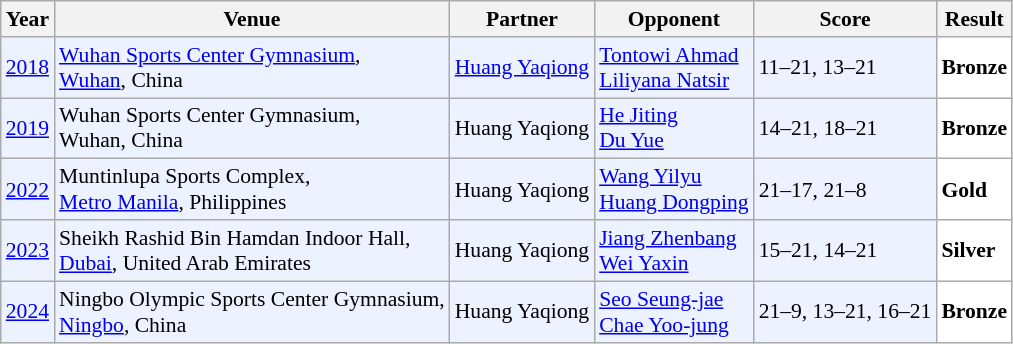<table class="sortable wikitable" style="font-size: 90%">
<tr>
<th>Year</th>
<th>Venue</th>
<th>Partner</th>
<th>Opponent</th>
<th>Score</th>
<th>Result</th>
</tr>
<tr style="background:#ECF2FF">
<td align="center"><a href='#'>2018</a></td>
<td align="left"><a href='#'>Wuhan Sports Center Gymnasium</a>,<br><a href='#'>Wuhan</a>, China</td>
<td align="left"> <a href='#'>Huang Yaqiong</a></td>
<td align="left"> <a href='#'>Tontowi Ahmad</a><br> <a href='#'>Liliyana Natsir</a></td>
<td align="left">11–21, 13–21</td>
<td style="text-align:left; background:white"> <strong>Bronze</strong></td>
</tr>
<tr style="background:#ECF2FF">
<td align="center"><a href='#'>2019</a></td>
<td align="left">Wuhan Sports Center Gymnasium,<br>Wuhan, China</td>
<td align="left"> Huang Yaqiong</td>
<td align="left"> <a href='#'>He Jiting</a><br> <a href='#'>Du Yue</a></td>
<td align="left">14–21, 18–21</td>
<td style="text-align:left; background:white"> <strong>Bronze</strong></td>
</tr>
<tr style="background:#ECF2FF">
<td align="center"><a href='#'>2022</a></td>
<td align="left">Muntinlupa Sports Complex,<br><a href='#'>Metro Manila</a>, Philippines</td>
<td align="left"> Huang Yaqiong</td>
<td align="left"> <a href='#'>Wang Yilyu</a><br> <a href='#'>Huang Dongping</a></td>
<td align="left">21–17, 21–8</td>
<td style="text-align:left; background:white"> <strong>Gold</strong></td>
</tr>
<tr style="background:#ECF2FF">
<td align="center"><a href='#'>2023</a></td>
<td align="left">Sheikh Rashid Bin Hamdan Indoor Hall,<br><a href='#'>Dubai</a>, United Arab Emirates</td>
<td align="left"> Huang Yaqiong</td>
<td align="left"> <a href='#'>Jiang Zhenbang</a><br> <a href='#'>Wei Yaxin</a></td>
<td align="left">15–21, 14–21</td>
<td style="text-align:left; background:white"> <strong>Silver</strong></td>
</tr>
<tr style="background:#ECF2FF">
<td align="center"><a href='#'>2024</a></td>
<td align="left">Ningbo Olympic Sports Center Gymnasium,<br><a href='#'>Ningbo</a>, China</td>
<td align="left"> Huang Yaqiong</td>
<td align="left"> <a href='#'>Seo Seung-jae</a><br> <a href='#'>Chae Yoo-jung</a></td>
<td align="left">21–9, 13–21, 16–21</td>
<td style="text-align:left; background:white"> <strong>Bronze</strong></td>
</tr>
</table>
